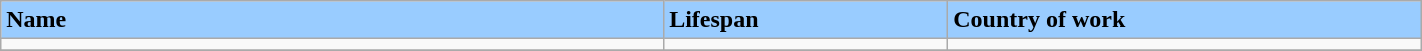<table class="wikitable" style="width:75%; background:light blue; color:black">
<tr>
<td width="35%" bgcolor="#99ccff"><strong>Name</strong></td>
<td width="15%" bgcolor="#99ccff"><strong> Lifespan</strong></td>
<td width="25%" bgcolor="#99ccff"><strong> Country of work </strong></td>
</tr>
<tr>
<td></td>
<td></td>
<td></td>
</tr>
<tr>
</tr>
</table>
